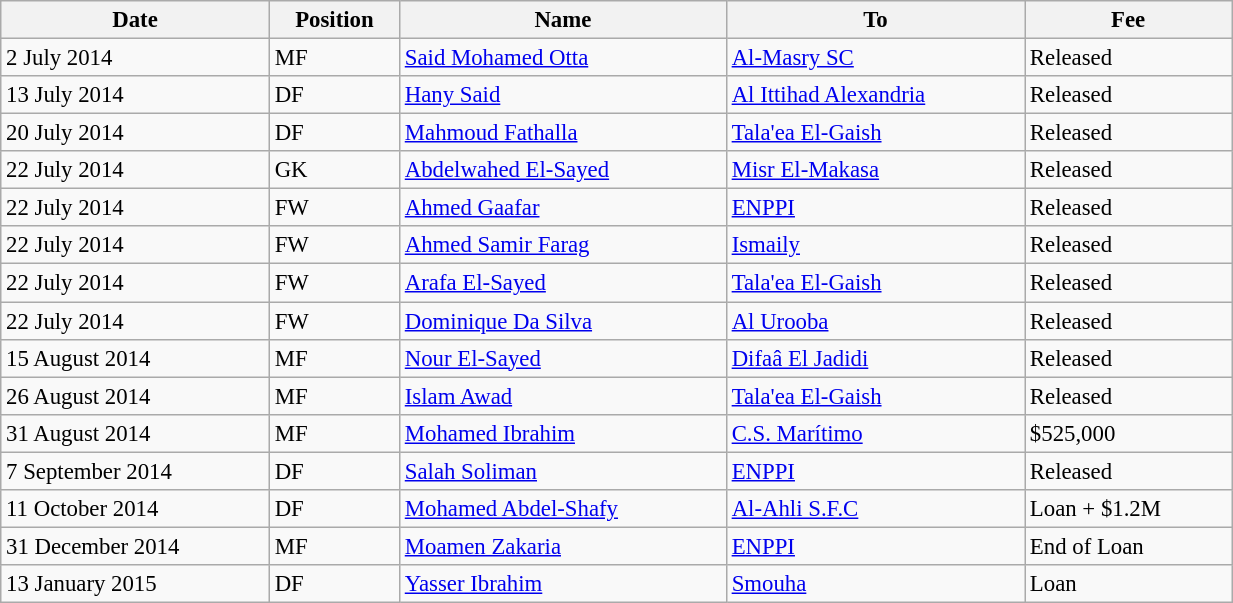<table width=65% class="wikitable" style="text-align:center; font-size:95%; text-align:left">
<tr>
<th><strong>Date</strong></th>
<th><strong>Position</strong></th>
<th><strong>Name</strong></th>
<th><strong>To</strong></th>
<th><strong>Fee</strong></th>
</tr>
<tr --->
<td>2 July 2014</td>
<td>MF</td>
<td> <a href='#'>Said Mohamed Otta</a></td>
<td> <a href='#'>Al-Masry SC</a></td>
<td>Released</td>
</tr>
<tr --->
<td>13 July 2014</td>
<td>DF</td>
<td> <a href='#'>Hany Said</a></td>
<td> <a href='#'>Al Ittihad Alexandria</a></td>
<td>Released</td>
</tr>
<tr --->
<td>20 July 2014</td>
<td>DF</td>
<td> <a href='#'>Mahmoud Fathalla</a></td>
<td><a href='#'>Tala'ea El-Gaish</a></td>
<td>Released</td>
</tr>
<tr --->
<td>22 July 2014</td>
<td>GK</td>
<td> <a href='#'>Abdelwahed El-Sayed</a></td>
<td> <a href='#'>Misr El-Makasa</a></td>
<td>Released</td>
</tr>
<tr --->
<td>22 July 2014</td>
<td>FW</td>
<td> <a href='#'>Ahmed Gaafar</a></td>
<td> <a href='#'>ENPPI</a></td>
<td>Released</td>
</tr>
<tr --->
<td>22 July 2014</td>
<td>FW</td>
<td> <a href='#'>Ahmed Samir Farag</a></td>
<td> <a href='#'>Ismaily</a></td>
<td>Released</td>
</tr>
<tr --->
<td>22 July 2014</td>
<td>FW</td>
<td> <a href='#'>Arafa El-Sayed</a></td>
<td> <a href='#'>Tala'ea El-Gaish</a></td>
<td>Released</td>
</tr>
<tr --->
<td>22 July 2014</td>
<td>FW</td>
<td> <a href='#'>Dominique Da Silva</a></td>
<td> <a href='#'>Al Urooba</a></td>
<td>Released</td>
</tr>
<tr --->
<td>15 August 2014</td>
<td>MF</td>
<td> <a href='#'>Nour El-Sayed</a></td>
<td> <a href='#'>Difaâ El Jadidi</a></td>
<td>Released</td>
</tr>
<tr --->
<td>26 August 2014</td>
<td>MF</td>
<td> <a href='#'>Islam Awad</a></td>
<td> <a href='#'>Tala'ea El-Gaish</a></td>
<td>Released</td>
</tr>
<tr --->
<td>31 August 2014</td>
<td>MF</td>
<td> <a href='#'>Mohamed Ibrahim</a></td>
<td> <a href='#'>C.S. Marítimo</a></td>
<td>$525,000</td>
</tr>
<tr --->
<td>7 September 2014</td>
<td>DF</td>
<td> <a href='#'>Salah Soliman</a></td>
<td> <a href='#'>ENPPI</a></td>
<td>Released</td>
</tr>
<tr --->
<td>11 October 2014</td>
<td>DF</td>
<td> <a href='#'>Mohamed Abdel-Shafy</a></td>
<td> <a href='#'>Al-Ahli S.F.C</a></td>
<td>Loan + $1.2M</td>
</tr>
<tr --->
<td>31 December 2014</td>
<td>MF</td>
<td> <a href='#'>Moamen Zakaria</a></td>
<td> <a href='#'>ENPPI</a></td>
<td>End of Loan</td>
</tr>
<tr --->
<td>13 January 2015</td>
<td>DF</td>
<td> <a href='#'>Yasser Ibrahim</a></td>
<td> <a href='#'>Smouha</a></td>
<td>Loan</td>
</tr>
</table>
